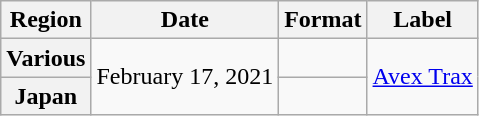<table class="wikitable plainrowheaders">
<tr>
<th scope="col">Region</th>
<th scope="col">Date</th>
<th scope="col">Format</th>
<th scope="col">Label</th>
</tr>
<tr>
<th scope="row">Various</th>
<td rowspan="2">February 17, 2021</td>
<td></td>
<td rowspan="2"><a href='#'>Avex Trax</a></td>
</tr>
<tr>
<th scope="row">Japan</th>
<td></td>
</tr>
</table>
